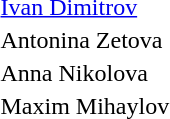<table>
<tr>
<th></th>
<td> <a href='#'>Ivan Dimitrov</a></td>
</tr>
<tr>
<th></th>
<td>Antonina Zetova</td>
</tr>
<tr>
<th></th>
<td>Anna Nikolova</td>
</tr>
<tr>
<th></th>
<td>Maxim Mihaylov</td>
</tr>
</table>
